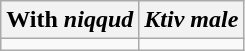<table class=wikitable dir=rtl>
<tr>
<th><em>Ktiv male</em></th>
<th>With <em>niqqud</em></th>
</tr>
<tr style="direction:rtl; font-size:medium;">
<td nowrap></td>
<td nowrap></td>
</tr>
</table>
